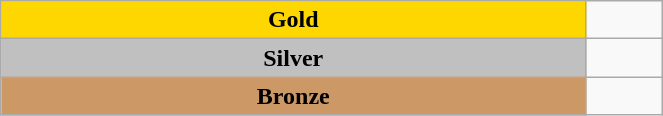<table class="wikitable" style=" text-align:center; " width="35%">
<tr>
<td bgcolor="gold"><strong>Gold</strong></td>
<td></td>
</tr>
<tr>
<td bgcolor="silver"><strong>Silver</strong></td>
<td></td>
</tr>
<tr>
<td bgcolor="CC9966"><strong>Bronze</strong></td>
<td></td>
</tr>
</table>
